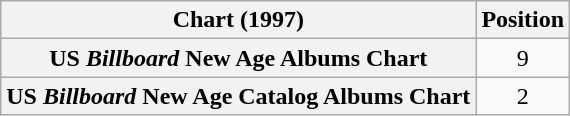<table class="wikitable plainrowheaders" style="text-align:center;">
<tr>
<th>Chart (1997)</th>
<th>Position</th>
</tr>
<tr>
<th scope="row">US <em>Billboard</em> New Age Albums Chart</th>
<td>9</td>
</tr>
<tr>
<th scope="row">US <em>Billboard</em> New Age Catalog Albums Chart</th>
<td>2</td>
</tr>
</table>
